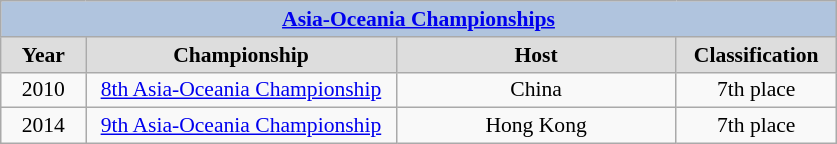<table class="wikitable" style=font-size:90%>
<tr align=center style="background:#B0C4DE;">
<td colspan=4><strong><a href='#'>Asia-Oceania Championships</a></strong></td>
</tr>
<tr align=center bgcolor="#dddddd">
<td width=50><strong>Year</strong></td>
<td width=200><strong>Championship</strong></td>
<td width=180><strong>Host</strong></td>
<td width=100><strong>Classification</strong></td>
</tr>
<tr align=center>
<td>2010</td>
<td><a href='#'>8th Asia-Oceania Championship</a></td>
<td>China</td>
<td align="center">7th place</td>
</tr>
<tr align=center>
<td>2014</td>
<td><a href='#'>9th Asia-Oceania Championship</a></td>
<td>Hong Kong</td>
<td align="center">7th place</td>
</tr>
</table>
